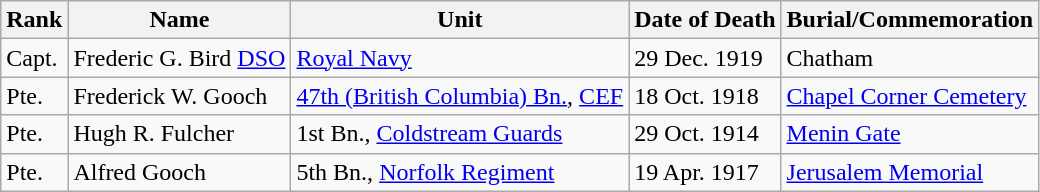<table class="wikitable">
<tr>
<th>Rank</th>
<th>Name</th>
<th>Unit</th>
<th>Date of Death</th>
<th>Burial/Commemoration</th>
</tr>
<tr>
<td>Capt.</td>
<td>Frederic G. Bird <a href='#'>DSO</a></td>
<td><a href='#'>Royal Navy</a></td>
<td>29 Dec. 1919</td>
<td>Chatham</td>
</tr>
<tr>
<td>Pte.</td>
<td>Frederick W. Gooch</td>
<td><a href='#'>47th (British Columbia) Bn.</a>, <a href='#'>CEF</a></td>
<td>18 Oct. 1918</td>
<td><a href='#'>Chapel Corner Cemetery</a></td>
</tr>
<tr>
<td>Pte.</td>
<td>Hugh R. Fulcher</td>
<td>1st Bn., <a href='#'>Coldstream Guards</a></td>
<td>29 Oct. 1914</td>
<td><a href='#'>Menin Gate</a></td>
</tr>
<tr>
<td>Pte.</td>
<td>Alfred Gooch</td>
<td>5th Bn., <a href='#'>Norfolk Regiment</a></td>
<td>19 Apr. 1917</td>
<td><a href='#'>Jerusalem Memorial</a></td>
</tr>
</table>
